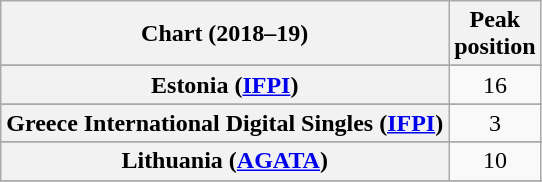<table class="wikitable sortable plainrowheaders" style="text-align:center">
<tr>
<th scope="col">Chart (2018–19)</th>
<th scope="col">Peak<br>position</th>
</tr>
<tr>
</tr>
<tr>
</tr>
<tr>
</tr>
<tr>
</tr>
<tr>
</tr>
<tr>
</tr>
<tr>
</tr>
<tr>
<th scope="row">Estonia (<a href='#'>IFPI</a>)</th>
<td>16</td>
</tr>
<tr>
</tr>
<tr>
</tr>
<tr>
<th scope="row">Greece International Digital Singles (<a href='#'>IFPI</a>)</th>
<td>3</td>
</tr>
<tr>
</tr>
<tr>
</tr>
<tr>
</tr>
<tr>
</tr>
<tr>
<th scope="row">Lithuania (<a href='#'>AGATA</a>)</th>
<td>10</td>
</tr>
<tr>
</tr>
<tr>
</tr>
<tr>
</tr>
<tr>
</tr>
<tr>
</tr>
<tr>
</tr>
<tr>
</tr>
<tr>
</tr>
<tr>
</tr>
<tr>
</tr>
<tr>
</tr>
<tr>
</tr>
<tr>
</tr>
<tr>
</tr>
</table>
